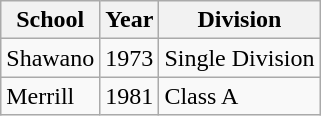<table class="wikitable">
<tr>
<th>School</th>
<th>Year</th>
<th>Division</th>
</tr>
<tr>
<td>Shawano</td>
<td>1973</td>
<td>Single Division</td>
</tr>
<tr>
<td>Merrill</td>
<td>1981</td>
<td>Class A</td>
</tr>
</table>
